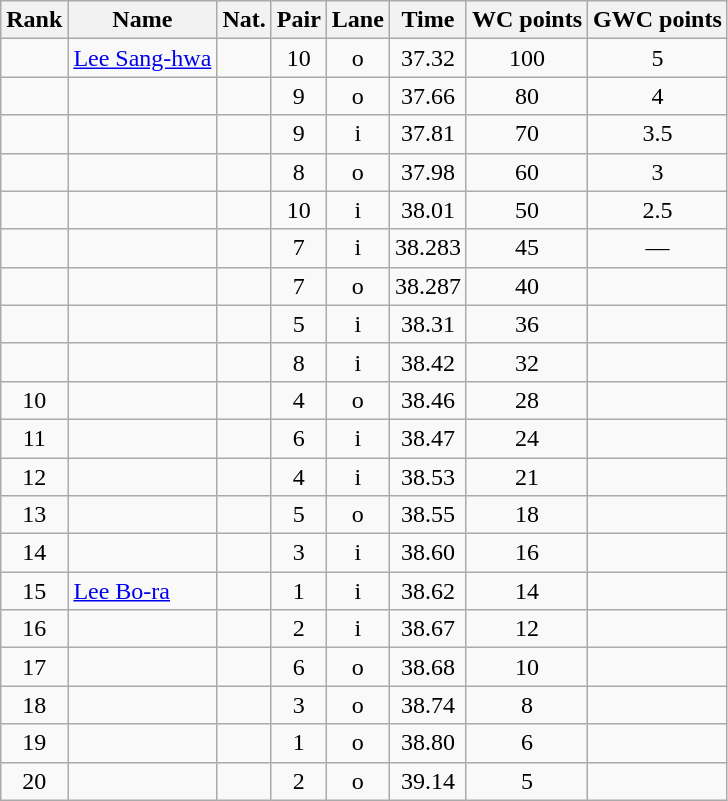<table class="wikitable sortable" style="text-align:center">
<tr>
<th>Rank</th>
<th>Name</th>
<th>Nat.</th>
<th>Pair</th>
<th>Lane</th>
<th>Time</th>
<th>WC points</th>
<th>GWC points</th>
</tr>
<tr>
<td></td>
<td align=left><a href='#'>Lee Sang-hwa</a></td>
<td></td>
<td>10</td>
<td>o</td>
<td>37.32</td>
<td>100</td>
<td>5</td>
</tr>
<tr>
<td></td>
<td align=left></td>
<td></td>
<td>9</td>
<td>o</td>
<td>37.66</td>
<td>80</td>
<td>4</td>
</tr>
<tr>
<td></td>
<td align=left></td>
<td></td>
<td>9</td>
<td>i</td>
<td>37.81</td>
<td>70</td>
<td>3.5</td>
</tr>
<tr>
<td></td>
<td align=left></td>
<td></td>
<td>8</td>
<td>o</td>
<td>37.98</td>
<td>60</td>
<td>3</td>
</tr>
<tr>
<td></td>
<td align=left></td>
<td></td>
<td>10</td>
<td>i</td>
<td>38.01</td>
<td>50</td>
<td>2.5</td>
</tr>
<tr>
<td></td>
<td align=left></td>
<td></td>
<td>7</td>
<td>i</td>
<td>38.283</td>
<td>45</td>
<td>—</td>
</tr>
<tr>
<td></td>
<td align=left></td>
<td></td>
<td>7</td>
<td>o</td>
<td>38.287</td>
<td>40</td>
<td></td>
</tr>
<tr>
<td></td>
<td align=left></td>
<td></td>
<td>5</td>
<td>i</td>
<td>38.31</td>
<td>36</td>
<td></td>
</tr>
<tr>
<td></td>
<td align=left></td>
<td></td>
<td>8</td>
<td>i</td>
<td>38.42</td>
<td>32</td>
<td></td>
</tr>
<tr>
<td>10</td>
<td align=left></td>
<td></td>
<td>4</td>
<td>o</td>
<td>38.46</td>
<td>28</td>
<td></td>
</tr>
<tr>
<td>11</td>
<td align=left></td>
<td></td>
<td>6</td>
<td>i</td>
<td>38.47</td>
<td>24</td>
<td></td>
</tr>
<tr>
<td>12</td>
<td align=left></td>
<td></td>
<td>4</td>
<td>i</td>
<td>38.53</td>
<td>21</td>
<td></td>
</tr>
<tr>
<td>13</td>
<td align=left></td>
<td></td>
<td>5</td>
<td>o</td>
<td>38.55</td>
<td>18</td>
<td></td>
</tr>
<tr>
<td>14</td>
<td align=left></td>
<td></td>
<td>3</td>
<td>i</td>
<td>38.60</td>
<td>16</td>
<td></td>
</tr>
<tr>
<td>15</td>
<td align=left><a href='#'>Lee Bo-ra</a></td>
<td></td>
<td>1</td>
<td>i</td>
<td>38.62</td>
<td>14</td>
<td></td>
</tr>
<tr>
<td>16</td>
<td align=left></td>
<td></td>
<td>2</td>
<td>i</td>
<td>38.67</td>
<td>12</td>
<td></td>
</tr>
<tr>
<td>17</td>
<td align=left></td>
<td></td>
<td>6</td>
<td>o</td>
<td>38.68</td>
<td>10</td>
<td></td>
</tr>
<tr>
<td>18</td>
<td align=left></td>
<td></td>
<td>3</td>
<td>o</td>
<td>38.74</td>
<td>8</td>
<td></td>
</tr>
<tr>
<td>19</td>
<td align=left></td>
<td></td>
<td>1</td>
<td>o</td>
<td>38.80</td>
<td>6</td>
<td></td>
</tr>
<tr>
<td>20</td>
<td align=left></td>
<td></td>
<td>2</td>
<td>o</td>
<td>39.14</td>
<td>5</td>
<td></td>
</tr>
</table>
